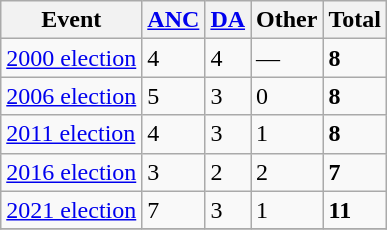<table class="wikitable">
<tr>
<th>Event</th>
<th><a href='#'>ANC</a></th>
<th><a href='#'>DA</a></th>
<th>Other</th>
<th>Total</th>
</tr>
<tr>
<td><a href='#'>2000 election</a></td>
<td>4</td>
<td>4</td>
<td>—</td>
<td><strong>8</strong></td>
</tr>
<tr>
<td><a href='#'>2006 election</a></td>
<td>5</td>
<td>3</td>
<td>0</td>
<td><strong>8</strong></td>
</tr>
<tr>
<td><a href='#'>2011 election</a></td>
<td>4</td>
<td>3</td>
<td>1</td>
<td><strong>8</strong></td>
</tr>
<tr>
<td><a href='#'>2016 election</a></td>
<td>3</td>
<td>2</td>
<td>2</td>
<td><strong>7</strong></td>
</tr>
<tr>
<td><a href='#'>2021 election</a></td>
<td>7</td>
<td>3</td>
<td>1</td>
<td><strong>11</strong></td>
</tr>
<tr>
</tr>
</table>
